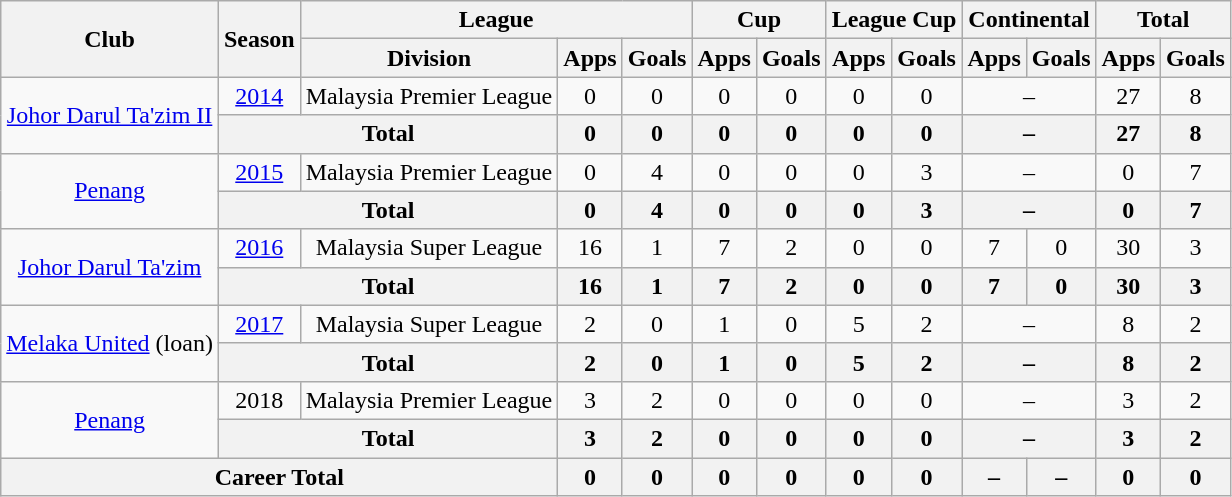<table class=wikitable style="text-align:center">
<tr>
<th rowspan=2>Club</th>
<th rowspan=2>Season</th>
<th colspan=3>League</th>
<th colspan=2>Cup</th>
<th colspan=2>League Cup</th>
<th colspan=2>Continental</th>
<th colspan=2>Total</th>
</tr>
<tr>
<th>Division</th>
<th>Apps</th>
<th>Goals</th>
<th>Apps</th>
<th>Goals</th>
<th>Apps</th>
<th>Goals</th>
<th>Apps</th>
<th>Goals</th>
<th>Apps</th>
<th>Goals</th>
</tr>
<tr>
<td rowspan=2><a href='#'>Johor Darul Ta'zim II</a></td>
<td><a href='#'>2014</a></td>
<td>Malaysia Premier League</td>
<td>0</td>
<td>0</td>
<td>0</td>
<td>0</td>
<td>0</td>
<td>0</td>
<td colspan=2>–</td>
<td>27</td>
<td>8</td>
</tr>
<tr>
<th colspan="2">Total</th>
<th>0</th>
<th>0</th>
<th>0</th>
<th>0</th>
<th>0</th>
<th>0</th>
<th colspan=2>–</th>
<th>27</th>
<th>8</th>
</tr>
<tr>
<td rowspan=2><a href='#'>Penang</a></td>
<td><a href='#'>2015</a></td>
<td>Malaysia Premier League</td>
<td>0</td>
<td>4</td>
<td>0</td>
<td>0</td>
<td>0</td>
<td>3</td>
<td colspan=2>–</td>
<td>0</td>
<td>7</td>
</tr>
<tr>
<th colspan="2">Total</th>
<th>0</th>
<th>4</th>
<th>0</th>
<th>0</th>
<th>0</th>
<th>3</th>
<th colspan=2>–</th>
<th>0</th>
<th>7</th>
</tr>
<tr>
<td rowspan=2><a href='#'>Johor Darul Ta'zim</a></td>
<td><a href='#'>2016</a></td>
<td>Malaysia Super League</td>
<td>16</td>
<td>1</td>
<td>7</td>
<td>2</td>
<td>0</td>
<td>0</td>
<td>7</td>
<td>0</td>
<td>30</td>
<td>3</td>
</tr>
<tr>
<th colspan="2">Total</th>
<th>16</th>
<th>1</th>
<th>7</th>
<th>2</th>
<th>0</th>
<th>0</th>
<th>7</th>
<th>0</th>
<th>30</th>
<th>3</th>
</tr>
<tr>
<td rowspan=2><a href='#'>Melaka United</a> (loan)</td>
<td><a href='#'>2017</a></td>
<td>Malaysia Super League</td>
<td>2</td>
<td>0</td>
<td>1</td>
<td>0</td>
<td>5</td>
<td>2</td>
<td colspan=2>–</td>
<td>8</td>
<td>2</td>
</tr>
<tr>
<th colspan="2">Total</th>
<th>2</th>
<th>0</th>
<th>1</th>
<th>0</th>
<th>5</th>
<th>2</th>
<th colspan=2>–</th>
<th>8</th>
<th>2</th>
</tr>
<tr>
<td rowspan=2><a href='#'>Penang</a></td>
<td>2018</td>
<td>Malaysia Premier League</td>
<td>3</td>
<td>2</td>
<td>0</td>
<td>0</td>
<td>0</td>
<td>0</td>
<td colspan=2>–</td>
<td>3</td>
<td>2</td>
</tr>
<tr>
<th colspan="2">Total</th>
<th>3</th>
<th>2</th>
<th>0</th>
<th>0</th>
<th>0</th>
<th>0</th>
<th colspan=2>–</th>
<th>3</th>
<th>2</th>
</tr>
<tr>
<th colspan="3">Career Total</th>
<th>0</th>
<th>0</th>
<th>0</th>
<th>0</th>
<th>0</th>
<th>0</th>
<th>–</th>
<th>–</th>
<th>0</th>
<th>0</th>
</tr>
</table>
